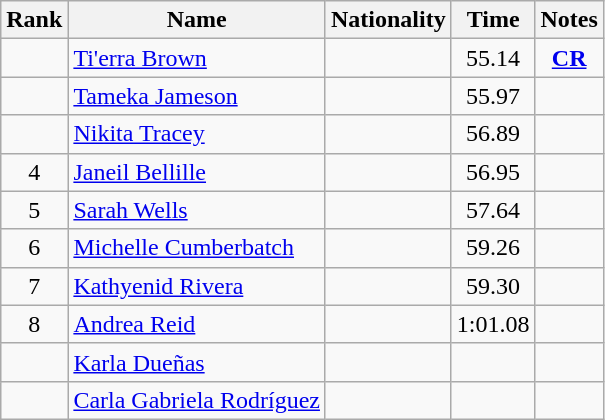<table class="wikitable sortable" style="text-align:center">
<tr>
<th>Rank</th>
<th>Name</th>
<th>Nationality</th>
<th>Time</th>
<th>Notes</th>
</tr>
<tr>
<td></td>
<td align=left><a href='#'>Ti'erra Brown</a></td>
<td align=left></td>
<td>55.14</td>
<td><a href='#'><strong>CR</strong></a></td>
</tr>
<tr>
<td></td>
<td align=left><a href='#'>Tameka Jameson</a></td>
<td align=left></td>
<td>55.97</td>
<td></td>
</tr>
<tr>
<td></td>
<td align=left><a href='#'>Nikita Tracey</a></td>
<td align=left></td>
<td>56.89</td>
<td></td>
</tr>
<tr>
<td>4</td>
<td align=left><a href='#'>Janeil Bellille</a></td>
<td align=left></td>
<td>56.95</td>
<td></td>
</tr>
<tr>
<td>5</td>
<td align=left><a href='#'>Sarah Wells</a></td>
<td align=left></td>
<td>57.64</td>
<td></td>
</tr>
<tr>
<td>6</td>
<td align=left><a href='#'>Michelle Cumberbatch</a></td>
<td align=left></td>
<td>59.26</td>
<td></td>
</tr>
<tr>
<td>7</td>
<td align=left><a href='#'>Kathyenid Rivera</a></td>
<td align=left></td>
<td>59.30</td>
<td></td>
</tr>
<tr>
<td>8</td>
<td align=left><a href='#'>Andrea Reid</a></td>
<td align=left></td>
<td>1:01.08</td>
<td></td>
</tr>
<tr>
<td></td>
<td align=left><a href='#'>Karla Dueñas</a></td>
<td align=left></td>
<td></td>
<td></td>
</tr>
<tr>
<td></td>
<td align=left><a href='#'>Carla Gabriela Rodríguez</a></td>
<td align=left></td>
<td></td>
<td></td>
</tr>
</table>
